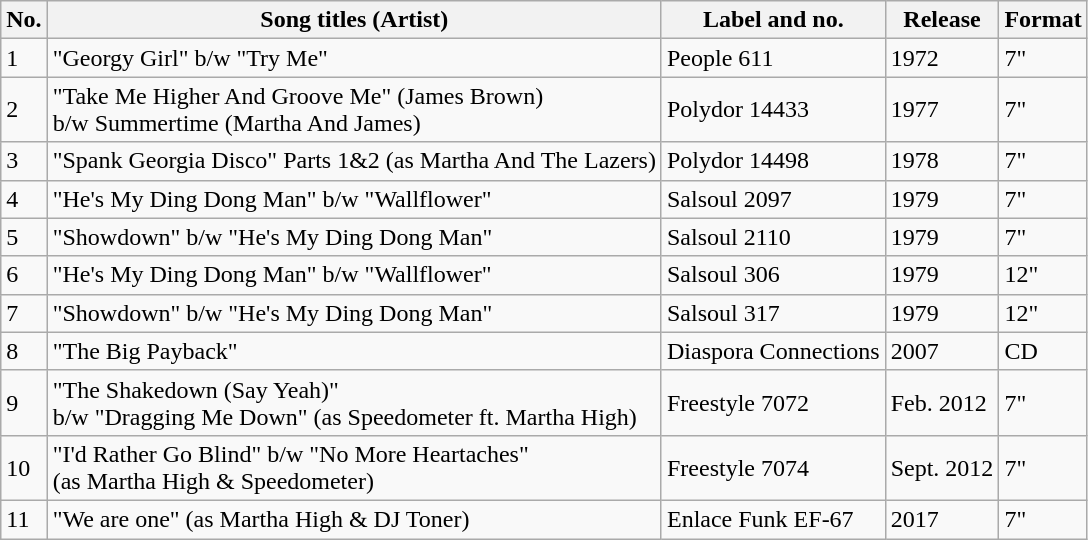<table class="wikitable">
<tr>
<th>No.</th>
<th>Song titles (Artist)</th>
<th>Label and no.</th>
<th>Release</th>
<th>Format</th>
</tr>
<tr>
<td>1</td>
<td>"Georgy Girl" b/w "Try Me"</td>
<td>People 611</td>
<td>1972</td>
<td>7"</td>
</tr>
<tr>
<td>2</td>
<td>"Take Me Higher And Groove Me" (James Brown)<br>b/w Summertime (Martha And James)</td>
<td>Polydor 14433</td>
<td>1977</td>
<td>7"</td>
</tr>
<tr>
<td>3</td>
<td>"Spank Georgia Disco" Parts 1&2 (as Martha And The Lazers)</td>
<td>Polydor 14498</td>
<td>1978</td>
<td>7"</td>
</tr>
<tr>
<td>4</td>
<td>"He's My Ding Dong Man" b/w "Wallflower"</td>
<td>Salsoul 2097</td>
<td>1979</td>
<td>7"</td>
</tr>
<tr>
<td>5</td>
<td>"Showdown" b/w "He's My Ding Dong Man"</td>
<td>Salsoul 2110</td>
<td>1979</td>
<td>7"</td>
</tr>
<tr>
<td>6</td>
<td>"He's My Ding Dong Man" b/w "Wallflower"</td>
<td>Salsoul 306</td>
<td>1979</td>
<td>12"</td>
</tr>
<tr>
<td>7</td>
<td>"Showdown" b/w "He's My Ding Dong Man"</td>
<td>Salsoul 317</td>
<td>1979</td>
<td>12"</td>
</tr>
<tr>
<td>8</td>
<td>"The Big Payback"</td>
<td>Diaspora Connections</td>
<td>2007</td>
<td>CD</td>
</tr>
<tr>
<td>9</td>
<td>"The Shakedown (Say Yeah)" <br>b/w "Dragging Me Down" (as Speedometer ft. Martha High)</td>
<td>Freestyle 7072</td>
<td>Feb. 2012</td>
<td>7"</td>
</tr>
<tr>
<td>10</td>
<td>"I'd Rather Go Blind" b/w "No More Heartaches" <br>(as Martha High & Speedometer)</td>
<td>Freestyle 7074</td>
<td>Sept. 2012</td>
<td>7"</td>
</tr>
<tr>
<td>11</td>
<td>"We are one" (as Martha High & DJ Toner)</td>
<td>Enlace Funk EF-67</td>
<td>2017</td>
<td>7"</td>
</tr>
</table>
